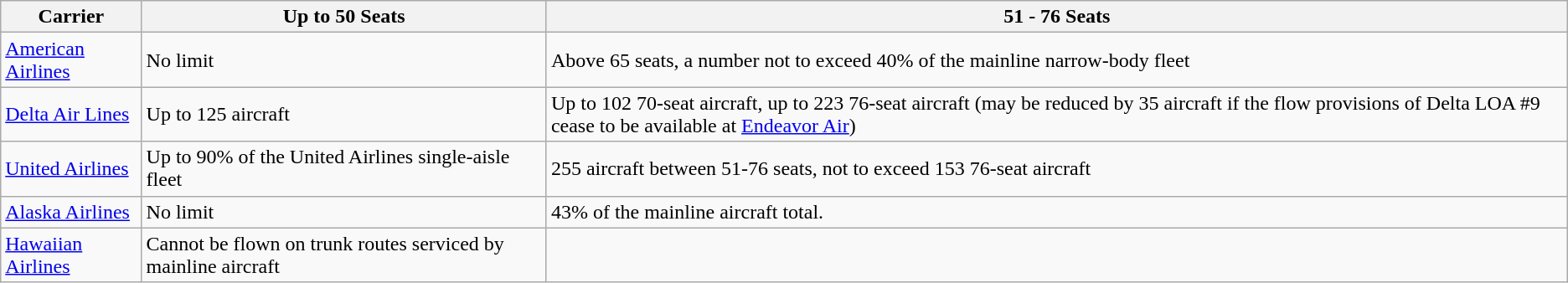<table class="wikitable">
<tr>
<th>Carrier</th>
<th>Up to 50 Seats</th>
<th>51 - 76 Seats</th>
</tr>
<tr>
<td><a href='#'>American Airlines</a></td>
<td>No limit</td>
<td>Above 65 seats, a number not to exceed 40% of the mainline narrow-body fleet</td>
</tr>
<tr>
<td><a href='#'>Delta Air Lines</a></td>
<td>Up to 125 aircraft</td>
<td>Up to 102 70-seat aircraft, up to 223 76-seat aircraft (may be reduced by 35 aircraft if the flow provisions of Delta LOA #9 cease to be available at <a href='#'>Endeavor Air</a>)</td>
</tr>
<tr>
<td><a href='#'>United Airlines</a></td>
<td>Up to 90% of the United Airlines single-aisle fleet</td>
<td>255 aircraft between 51-76 seats, not to exceed 153 76-seat aircraft</td>
</tr>
<tr>
<td><a href='#'>Alaska Airlines</a></td>
<td>No limit</td>
<td>43% of the mainline aircraft total.</td>
</tr>
<tr>
<td><a href='#'>Hawaiian Airlines</a></td>
<td>Cannot be flown on trunk routes serviced by mainline aircraft</td>
<td></td>
</tr>
</table>
